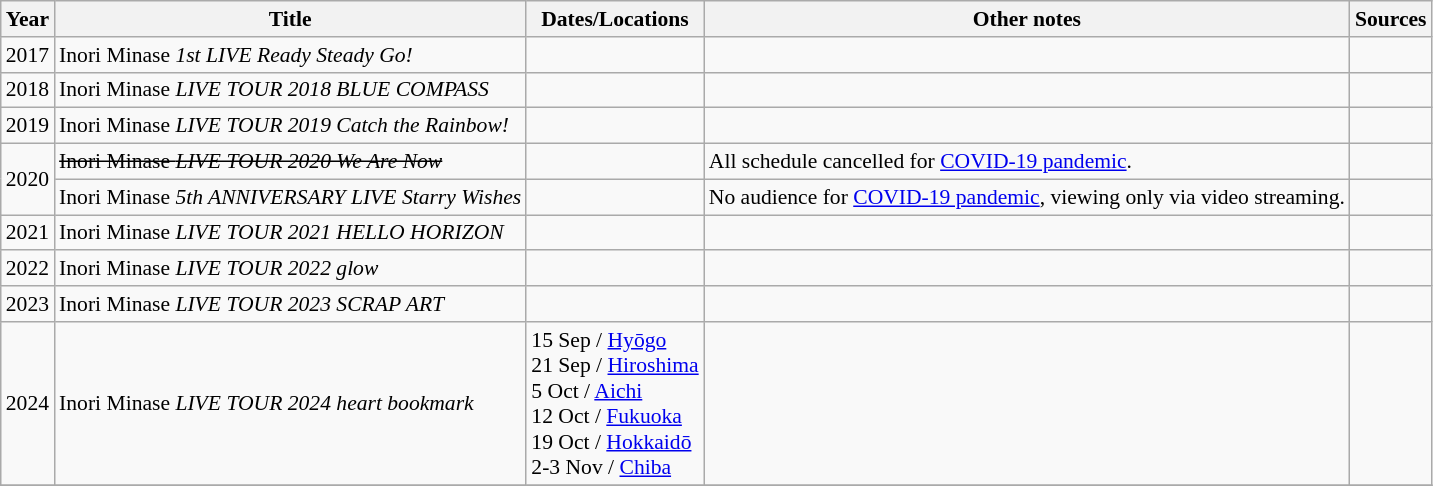<table class="wikitable" style="font-size: 90%;">
<tr>
<th>Year</th>
<th>Title</th>
<th>Dates/Locations</th>
<th>Other notes</th>
<th>Sources</th>
</tr>
<tr>
<td>2017</td>
<td>Inori Minase <em>1st LIVE Ready Steady Go!</em></td>
<td></td>
<td></td>
<td></td>
</tr>
<tr>
<td>2018</td>
<td>Inori Minase <em>LIVE TOUR 2018 BLUE COMPASS</em></td>
<td></td>
<td></td>
<td></td>
</tr>
<tr>
<td>2019</td>
<td>Inori Minase <em>LIVE TOUR 2019 Catch the Rainbow!</em></td>
<td></td>
<td></td>
<td></td>
</tr>
<tr>
<td rowspan="2">2020</td>
<td><s>Inori Minase <em>LIVE TOUR 2020 We Are Now</em></s></td>
<td></td>
<td>All schedule cancelled for <a href='#'>COVID-19 pandemic</a>.</td>
<td></td>
</tr>
<tr>
<td>Inori Minase <em>5th ANNIVERSARY LIVE Starry Wishes</em></td>
<td></td>
<td>No audience for <a href='#'>COVID-19 pandemic</a>, viewing only via video streaming.</td>
<td></td>
</tr>
<tr>
<td>2021</td>
<td>Inori Minase <em>LIVE TOUR 2021 HELLO HORIZON</em></td>
<td></td>
<td></td>
<td></td>
</tr>
<tr>
<td>2022</td>
<td>Inori Minase <em>LIVE TOUR 2022 glow</em></td>
<td></td>
<td></td>
<td></td>
</tr>
<tr>
<td>2023</td>
<td>Inori Minase <em>LIVE TOUR 2023 SCRAP ART</em></td>
<td></td>
<td></td>
<td></td>
</tr>
<tr>
<td>2024</td>
<td>Inori Minase <em>LIVE TOUR 2024 heart bookmark</em></td>
<td>15 Sep / <a href='#'>Hyōgo</a><br>21 Sep / <a href='#'>Hiroshima</a><br>5 Oct / <a href='#'>Aichi</a><br>12 Oct / <a href='#'>Fukuoka</a><br>19 Oct / <a href='#'>Hokkaidō</a><br>2-3 Nov / <a href='#'>Chiba</a></td>
<td></td>
<td></td>
</tr>
<tr>
</tr>
</table>
